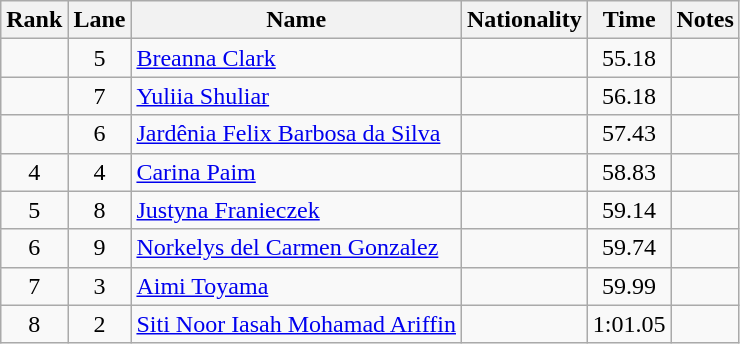<table class="wikitable sortable" style="text-align:center">
<tr>
<th>Rank</th>
<th>Lane</th>
<th>Name</th>
<th>Nationality</th>
<th>Time</th>
<th>Notes</th>
</tr>
<tr>
<td></td>
<td>5</td>
<td align="left"><a href='#'>Breanna Clark</a></td>
<td align="left"></td>
<td>55.18</td>
<td><strong></strong></td>
</tr>
<tr>
<td></td>
<td>7</td>
<td align="left"><a href='#'>Yuliia Shuliar</a></td>
<td align="left"></td>
<td>56.18</td>
<td></td>
</tr>
<tr>
<td></td>
<td>6</td>
<td align="left"><a href='#'>Jardênia Felix Barbosa da Silva</a></td>
<td align="left"></td>
<td>57.43</td>
<td></td>
</tr>
<tr>
<td>4</td>
<td>4</td>
<td align="left"><a href='#'>Carina Paim</a></td>
<td align="left"></td>
<td>58.83</td>
<td></td>
</tr>
<tr>
<td>5</td>
<td>8</td>
<td align="left"><a href='#'>Justyna Franieczek</a></td>
<td align="left"></td>
<td>59.14</td>
<td></td>
</tr>
<tr>
<td>6</td>
<td>9</td>
<td align="left"><a href='#'>Norkelys del Carmen Gonzalez</a></td>
<td align="left"></td>
<td>59.74</td>
<td></td>
</tr>
<tr>
<td>7</td>
<td>3</td>
<td align="left"><a href='#'>Aimi Toyama</a></td>
<td align="left"></td>
<td>59.99</td>
<td></td>
</tr>
<tr>
<td>8</td>
<td>2</td>
<td align="left"><a href='#'>Siti Noor Iasah Mohamad Ariffin</a></td>
<td align="left"></td>
<td>1:01.05</td>
<td></td>
</tr>
</table>
